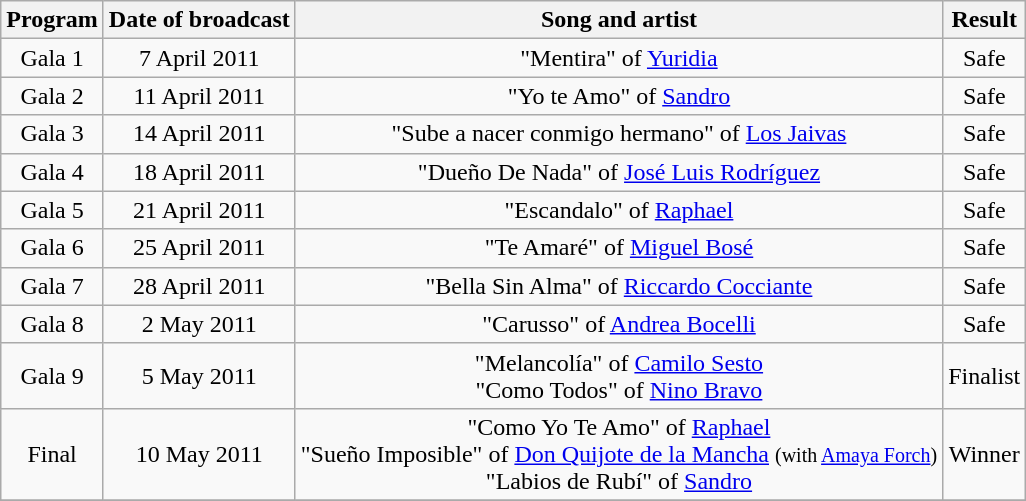<table class="wikitable" style="text-align:center">
<tr>
<th>Program</th>
<th>Date of broadcast</th>
<th>Song and artist</th>
<th>Result</th>
</tr>
<tr>
<td>Gala 1</td>
<td>7 April 2011</td>
<td>"Mentira" of <a href='#'>Yuridia</a></td>
<td>Safe</td>
</tr>
<tr>
<td>Gala 2</td>
<td>11 April 2011</td>
<td>"Yo te Amo" of <a href='#'>Sandro</a></td>
<td>Safe</td>
</tr>
<tr>
<td>Gala 3</td>
<td>14 April 2011</td>
<td>"Sube a nacer conmigo hermano" of <a href='#'>Los Jaivas</a></td>
<td>Safe</td>
</tr>
<tr>
<td>Gala 4</td>
<td>18 April 2011</td>
<td>"Dueño De Nada" of <a href='#'>José Luis Rodríguez</a></td>
<td>Safe</td>
</tr>
<tr>
<td>Gala 5</td>
<td>21 April 2011</td>
<td>"Escandalo" of <a href='#'>Raphael</a></td>
<td>Safe</td>
</tr>
<tr>
<td>Gala 6</td>
<td>25 April 2011</td>
<td>"Te Amaré" of <a href='#'>Miguel Bosé</a></td>
<td>Safe</td>
</tr>
<tr>
<td>Gala 7</td>
<td>28 April 2011</td>
<td>"Bella Sin Alma" of <a href='#'>Riccardo Cocciante</a></td>
<td>Safe</td>
</tr>
<tr>
<td>Gala 8</td>
<td>2 May 2011</td>
<td>"Carusso" of <a href='#'>Andrea Bocelli</a></td>
<td>Safe</td>
</tr>
<tr>
<td>Gala 9</td>
<td>5 May 2011</td>
<td>"Melancolía" of <a href='#'>Camilo Sesto</a><br> "Como Todos" of <a href='#'>Nino Bravo</a></td>
<td>Finalist</td>
</tr>
<tr>
<td>Final</td>
<td>10 May 2011</td>
<td>"Como Yo Te Amo" of <a href='#'>Raphael</a><br>  "Sueño Imposible" of <a href='#'>Don Quijote de la Mancha</a> <small>(with <a href='#'>Amaya Forch</a>)</small> <br> "Labios de Rubí" of <a href='#'>Sandro</a></td>
<td>Winner</td>
</tr>
<tr>
</tr>
</table>
